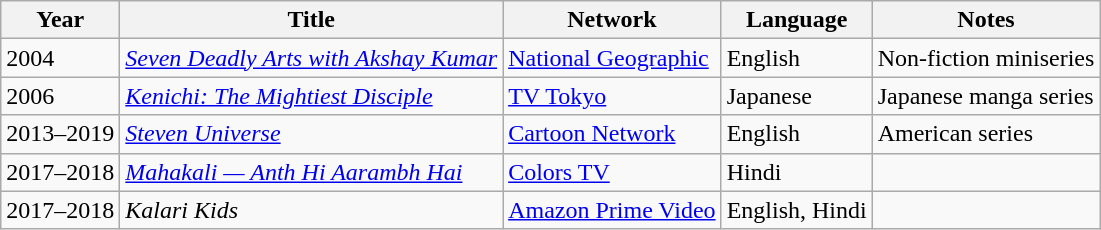<table class="wikitable sortable">
<tr>
<th>Year</th>
<th>Title</th>
<th>Network</th>
<th>Language</th>
<th class=unsortable>Notes</th>
</tr>
<tr>
<td>2004</td>
<td><em><a href='#'>Seven Deadly Arts with Akshay Kumar</a></em></td>
<td><a href='#'>National Geographic</a></td>
<td>English</td>
<td>Non-fiction miniseries</td>
</tr>
<tr>
<td>2006</td>
<td><em><a href='#'>Kenichi: The Mightiest Disciple</a></em></td>
<td><a href='#'>TV Tokyo</a></td>
<td>Japanese</td>
<td>Japanese manga series</td>
</tr>
<tr>
<td>2013–2019</td>
<td><em><a href='#'>Steven Universe</a></em></td>
<td><a href='#'>Cartoon Network</a></td>
<td>English</td>
<td>American series</td>
</tr>
<tr>
<td>2017–2018</td>
<td><em><a href='#'>Mahakali — Anth Hi Aarambh Hai</a></em></td>
<td><a href='#'>Colors TV</a></td>
<td>Hindi</td>
<td></td>
</tr>
<tr>
<td>2017–2018</td>
<td><em>Kalari Kids</em></td>
<td><a href='#'>Amazon Prime Video</a></td>
<td>English, Hindi</td>
<td></td>
</tr>
</table>
